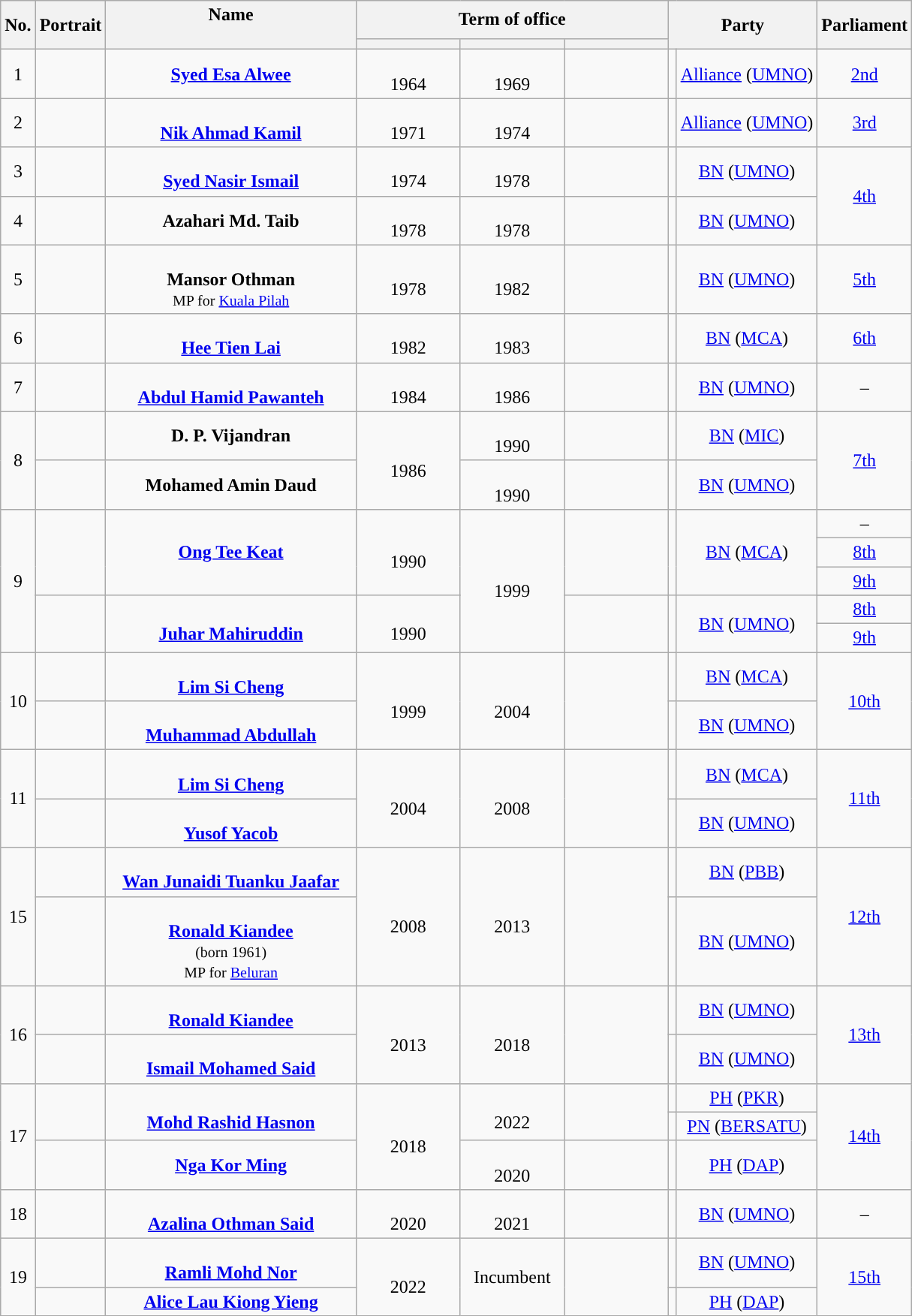<table class="wikitable" style="text-align:center; border:1px #aaf solid;">
<tr>
<th rowspan="2">No.</th>
<th rowspan="2">Portrait</th>
<th rowspan="2" width="215">Name<br><br></th>
<th colspan="3">Term of office</th>
<th colspan="2" rowspan="2">Party</th>
<th rowspan="2">Parliament</th>
</tr>
<tr>
<th width="85"></th>
<th width="85"></th>
<th width="85"></th>
</tr>
<tr>
<td>1</td>
<td></td>
<td><strong><a href='#'>Syed Esa Alwee</a></strong><br></td>
<td><br>1964</td>
<td><br>1969</td>
<td></td>
<td style="background:"></td>
<td><a href='#'>Alliance</a> (<a href='#'>UMNO</a>)</td>
<td><a href='#'>2nd</a></td>
</tr>
<tr>
<td>2</td>
<td></td>
<td><br><strong><a href='#'>Nik Ahmad Kamil</a></strong><br></td>
<td><br>1971</td>
<td><br>1974</td>
<td></td>
<td style="background:"></td>
<td><a href='#'>Alliance</a> (<a href='#'>UMNO</a>)</td>
<td><a href='#'>3rd</a></td>
</tr>
<tr>
<td>3</td>
<td></td>
<td><br><strong><a href='#'>Syed Nasir Ismail</a></strong><br></td>
<td><br>1974</td>
<td><br>1978</td>
<td></td>
<td style="background:"></td>
<td><a href='#'>BN</a> (<a href='#'>UMNO</a>)</td>
<td rowspan="2"><a href='#'>4th</a></td>
</tr>
<tr>
<td>4</td>
<td></td>
<td><strong>Azahari Md. Taib</strong><br></td>
<td><br>1978</td>
<td><br>1978</td>
<td></td>
<td style="background:"></td>
<td><a href='#'>BN</a> (<a href='#'>UMNO</a>)</td>
</tr>
<tr>
<td>5</td>
<td></td>
<td><br><strong>Mansor Othman</strong><br><small>MP for <a href='#'>Kuala Pilah</a></small></td>
<td><br>1978</td>
<td><br>1982</td>
<td></td>
<td style="background:"></td>
<td><a href='#'>BN</a> (<a href='#'>UMNO</a>)</td>
<td><a href='#'>5th</a></td>
</tr>
<tr>
<td>6</td>
<td></td>
<td><br><strong><a href='#'>Hee Tien Lai</a></strong><br></td>
<td><br>1982</td>
<td><br>1983</td>
<td></td>
<td style="background:"></td>
<td><a href='#'>BN</a> (<a href='#'>MCA</a>)</td>
<td><a href='#'>6th</a></td>
</tr>
<tr>
<td>7</td>
<td></td>
<td><br><strong><a href='#'>Abdul Hamid Pawanteh</a></strong><br></td>
<td><br>1984</td>
<td><br>1986</td>
<td></td>
<td style="background:"></td>
<td><a href='#'>BN</a> (<a href='#'>UMNO</a>)</td>
<td>–</td>
</tr>
<tr>
<td rowspan=2>8</td>
<td></td>
<td><strong>D. P. Vijandran</strong><br></td>
<td rowspan=2><br>1986</td>
<td><br>1990</td>
<td></td>
<td style="background:"></td>
<td><a href='#'>BN</a> (<a href='#'>MIC</a>)</td>
<td rowspan=2><a href='#'>7th</a></td>
</tr>
<tr>
<td></td>
<td><strong>Mohamed Amin Daud</strong><br></td>
<td><br>1990</td>
<td></td>
<td style="background:"></td>
<td><a href='#'>BN</a> (<a href='#'>UMNO</a>)</td>
</tr>
<tr>
<td rowspan=6>9</td>
<td rowspan=3></td>
<td rowspan=3><strong><a href='#'>Ong Tee Keat</a></strong><br></td>
<td rowspan=3><br>1990</td>
<td rowspan=6><br>1999</td>
<td rowspan=3></td>
<td rowspan=3 style="background:"></td>
<td rowspan=3><a href='#'>BN</a> (<a href='#'>MCA</a>)</td>
<td>–</td>
</tr>
<tr>
<td><a href='#'>8th</a></td>
</tr>
<tr>
<td><a href='#'>9th</a></td>
</tr>
<tr>
<td rowspan=3></td>
<td rowspan=3><br><strong><a href='#'>Juhar Mahiruddin</a></strong><br></td>
<td rowspan=3><br>1990</td>
<td rowspan=3></td>
<td rowspan=3 style="background:"></td>
<td rowspan=3><a href='#'>BN</a> (<a href='#'>UMNO</a>)</td>
</tr>
<tr>
<td><a href='#'>8th</a></td>
</tr>
<tr>
<td><a href='#'>9th</a></td>
</tr>
<tr>
<td rowspan=2>10</td>
<td></td>
<td><br><strong><a href='#'>Lim Si Cheng</a></strong><br></td>
<td rowspan=2><br>1999</td>
<td rowspan=2><br>2004</td>
<td rowspan=2></td>
<td style="background:"></td>
<td><a href='#'>BN</a> (<a href='#'>MCA</a>)</td>
<td rowspan=2><a href='#'>10th</a></td>
</tr>
<tr>
<td></td>
<td><br><strong><a href='#'>Muhammad Abdullah</a></strong><br></td>
<td style="background:"></td>
<td><a href='#'>BN</a> (<a href='#'>UMNO</a>)</td>
</tr>
<tr>
<td rowspan=2>11</td>
<td></td>
<td><br><strong><a href='#'>Lim Si Cheng</a></strong><br></td>
<td rowspan=2><br>2004</td>
<td rowspan=2><br>2008</td>
<td rowspan=2></td>
<td style="background:"></td>
<td><a href='#'>BN</a> (<a href='#'>MCA</a>)</td>
<td rowspan=2><a href='#'>11th</a></td>
</tr>
<tr>
<td></td>
<td><br><strong><a href='#'>Yusof Yacob</a></strong><br></td>
<td style="background:"></td>
<td><a href='#'>BN</a> (<a href='#'>UMNO</a>)</td>
</tr>
<tr>
<td rowspan=2>15</td>
<td></td>
<td><br><strong><a href='#'>Wan Junaidi Tuanku Jaafar</a></strong><br></td>
<td rowspan=2><br>2008</td>
<td rowspan=2><br>2013</td>
<td rowspan=2></td>
<td style="background:"></td>
<td><a href='#'>BN</a> (<a href='#'>PBB</a>)</td>
<td rowspan="2"><a href='#'>12th</a></td>
</tr>
<tr>
<td></td>
<td><br><strong><a href='#'>Ronald Kiandee</a></strong><br><small>(born 1961)</small><br><small>MP for <a href='#'>Beluran</a></small></td>
<td style="background:"></td>
<td><a href='#'>BN</a> (<a href='#'>UMNO</a>)</td>
</tr>
<tr>
<td rowspan=2>16</td>
<td></td>
<td><br><strong><a href='#'>Ronald Kiandee</a></strong><br></td>
<td rowspan=2><br>2013</td>
<td rowspan=2><br>2018</td>
<td rowspan=2></td>
<td style="background:"></td>
<td><a href='#'>BN</a> (<a href='#'>UMNO</a>)</td>
<td rowspan=2><a href='#'>13th</a></td>
</tr>
<tr>
<td></td>
<td><br><strong><a href='#'>Ismail Mohamed Said</a></strong><br></td>
<td style="background:"></td>
<td><a href='#'>BN</a> (<a href='#'>UMNO</a>)</td>
</tr>
<tr>
<td rowspan=3>17</td>
<td rowspan=2></td>
<td rowspan=2><br><strong><a href='#'>Mohd Rashid Hasnon</a></strong><br></td>
<td rowspan=3><br>2018</td>
<td rowspan=2><br>2022</td>
<td rowspan=2></td>
<td style="background:"></td>
<td><a href='#'>PH</a> (<a href='#'>PKR</a>)</td>
<td rowspan=3><a href='#'>14th</a></td>
</tr>
<tr>
<td style="background:"></td>
<td><a href='#'>PN</a> (<a href='#'>BERSATU</a>)</td>
</tr>
<tr>
<td></td>
<td><strong><a href='#'>Nga Kor Ming</a></strong></td>
<td><br>2020</td>
<td></td>
<td style="background:"></td>
<td><a href='#'>PH</a> (<a href='#'>DAP</a>)</td>
</tr>
<tr>
<td>18</td>
<td></td>
<td><br><strong><a href='#'>Azalina Othman Said</a></strong><br></td>
<td><br>2020</td>
<td><br>2021</td>
<td></td>
<td style="background:"></td>
<td><a href='#'>BN</a> (<a href='#'>UMNO</a>)</td>
<td>–</td>
</tr>
<tr>
<td rowspan=2>19</td>
<td></td>
<td><br><strong><a href='#'>Ramli Mohd Nor</a></strong><br></td>
<td rowspan=2><br>2022</td>
<td rowspan=2>Incumbent</td>
<td rowspan=2></td>
<td style="background:"></td>
<td><a href='#'>BN</a> (<a href='#'>UMNO</a>)</td>
<td rowspan=2><a href='#'>15th</a></td>
</tr>
<tr>
<td></td>
<td><strong><a href='#'>Alice Lau Kiong Yieng</a></strong><br></td>
<td style="background:"></td>
<td><a href='#'>PH</a> (<a href='#'>DAP</a>)</td>
</tr>
</table>
